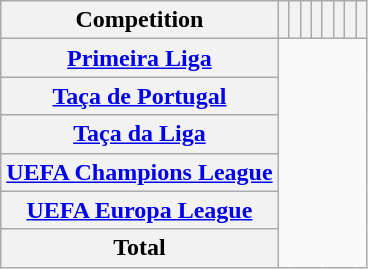<table class="wikitable sortable plainrowheaders" style="text-align:center;">
<tr>
<th scope=col>Competition</th>
<th scope=col></th>
<th scope=col></th>
<th scope=col></th>
<th scope=col></th>
<th scope=col></th>
<th scope=col></th>
<th scope=col></th>
<th scope=col></th>
</tr>
<tr>
<th scope=row align=left><a href='#'>Primeira Liga</a><br></th>
</tr>
<tr>
<th scope=row align=left><a href='#'>Taça de Portugal</a><br></th>
</tr>
<tr>
<th scope=row align=left><a href='#'>Taça da Liga</a><br></th>
</tr>
<tr>
<th scope=row align=left><a href='#'>UEFA Champions League</a><br></th>
</tr>
<tr>
<th scope=row align=left><a href='#'>UEFA Europa League</a><br></th>
</tr>
<tr>
<th scope=row>Total<br></th>
</tr>
</table>
